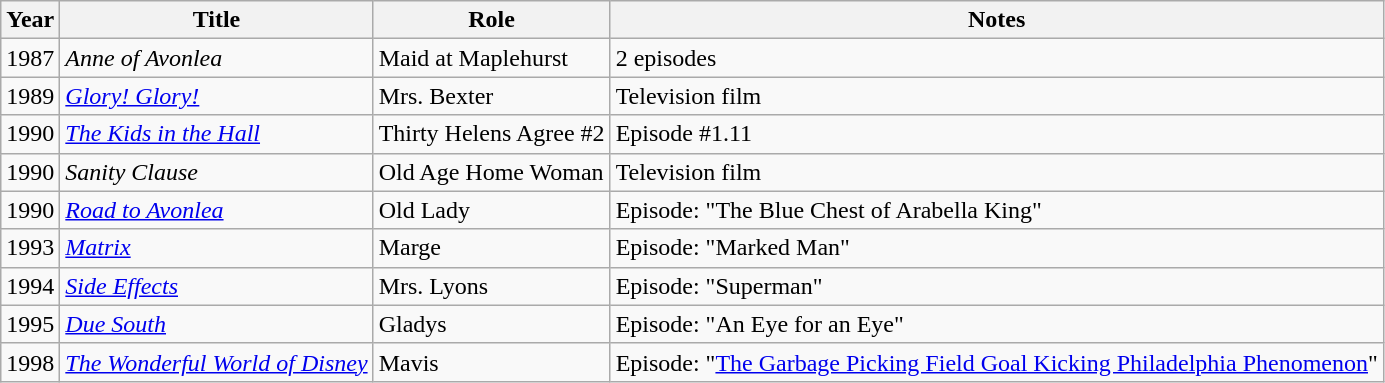<table class="wikitable sortable">
<tr>
<th>Year</th>
<th>Title</th>
<th>Role</th>
<th>Notes</th>
</tr>
<tr>
<td>1987</td>
<td><em>Anne of Avonlea</em></td>
<td>Maid at Maplehurst</td>
<td>2 episodes</td>
</tr>
<tr>
<td>1989</td>
<td><em><a href='#'>Glory! Glory!</a></em></td>
<td>Mrs. Bexter</td>
<td>Television film</td>
</tr>
<tr>
<td>1990</td>
<td><a href='#'><em>The Kids in the Hall</em></a></td>
<td>Thirty Helens Agree #2</td>
<td>Episode #1.11</td>
</tr>
<tr>
<td>1990</td>
<td><em>Sanity Clause</em></td>
<td>Old Age Home Woman</td>
<td>Television film</td>
</tr>
<tr>
<td>1990</td>
<td><em><a href='#'>Road to Avonlea</a></em></td>
<td>Old Lady</td>
<td>Episode: "The Blue Chest of Arabella King"</td>
</tr>
<tr>
<td>1993</td>
<td><a href='#'><em>Matrix</em></a></td>
<td>Marge</td>
<td>Episode: "Marked Man"</td>
</tr>
<tr>
<td>1994</td>
<td><a href='#'><em>Side Effects</em></a></td>
<td>Mrs. Lyons</td>
<td>Episode: "Superman"</td>
</tr>
<tr>
<td>1995</td>
<td><em><a href='#'>Due South</a></em></td>
<td>Gladys</td>
<td>Episode: "An Eye for an Eye"</td>
</tr>
<tr>
<td>1998</td>
<td><em><a href='#'>The Wonderful World of Disney</a></em></td>
<td>Mavis</td>
<td>Episode: "<a href='#'>The Garbage Picking Field Goal Kicking Philadelphia Phenomenon</a>"</td>
</tr>
</table>
